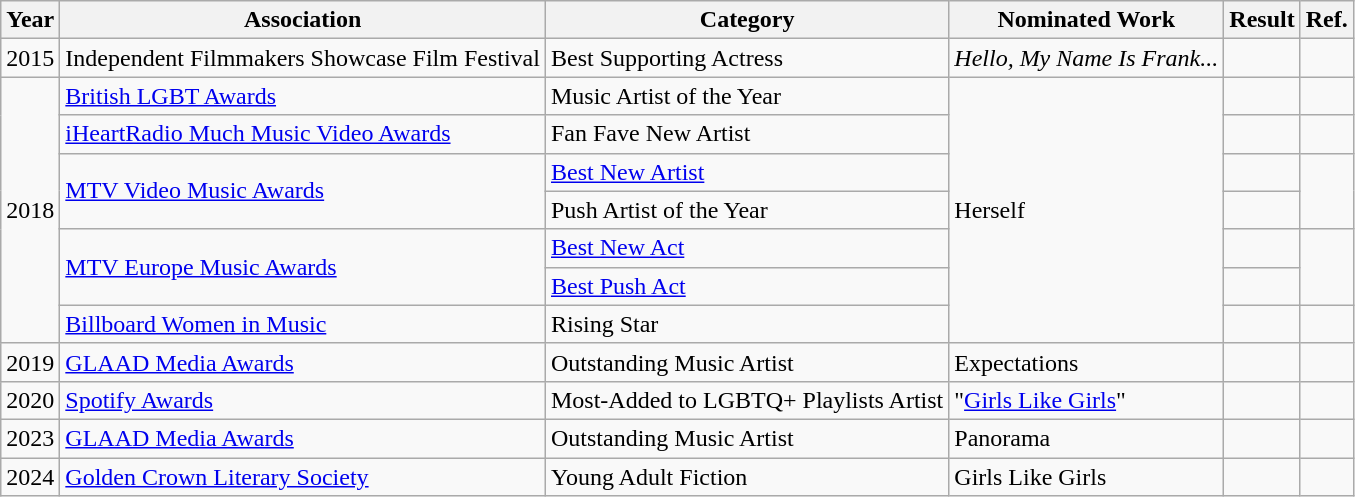<table class="wikitable">
<tr>
<th>Year</th>
<th>Association</th>
<th>Category</th>
<th>Nominated Work</th>
<th>Result</th>
<th>Ref.</th>
</tr>
<tr>
<td>2015</td>
<td>Independent Filmmakers Showcase Film Festival</td>
<td>Best Supporting Actress</td>
<td><em>Hello, My Name Is Frank...</em></td>
<td></td>
<td></td>
</tr>
<tr>
<td rowspan="7">2018</td>
<td><a href='#'>British LGBT Awards</a></td>
<td>Music Artist of the Year</td>
<td rowspan="7">Herself</td>
<td></td>
<td></td>
</tr>
<tr>
<td><a href='#'>iHeartRadio Much Music Video Awards</a></td>
<td>Fan Fave New Artist</td>
<td></td>
<td></td>
</tr>
<tr>
<td rowspan="2"><a href='#'>MTV Video Music Awards</a></td>
<td><a href='#'>Best New Artist</a></td>
<td></td>
<td rowspan="2"></td>
</tr>
<tr>
<td>Push Artist of the Year</td>
<td></td>
</tr>
<tr>
<td rowspan="2"><a href='#'>MTV Europe Music Awards</a></td>
<td><a href='#'>Best New Act</a></td>
<td></td>
<td rowspan="2"></td>
</tr>
<tr>
<td><a href='#'>Best Push Act</a></td>
<td></td>
</tr>
<tr>
<td><a href='#'>Billboard Women in Music</a></td>
<td>Rising Star</td>
<td></td>
<td></td>
</tr>
<tr>
<td>2019</td>
<td><a href='#'>GLAAD Media Awards</a></td>
<td>Outstanding Music Artist</td>
<td>Expectations</td>
<td></td>
<td></td>
</tr>
<tr>
<td>2020</td>
<td><a href='#'>Spotify Awards</a></td>
<td>Most-Added to LGBTQ+ Playlists Artist</td>
<td>"<a href='#'>Girls Like Girls</a>"</td>
<td></td>
<td></td>
</tr>
<tr>
<td>2023</td>
<td><a href='#'>GLAAD Media Awards</a></td>
<td>Outstanding Music Artist</td>
<td>Panorama</td>
<td></td>
<td></td>
</tr>
<tr>
<td>2024</td>
<td><a href='#'>Golden Crown Literary Society</a></td>
<td>Young Adult Fiction</td>
<td>Girls Like Girls</td>
<td></td>
<td></td>
</tr>
</table>
